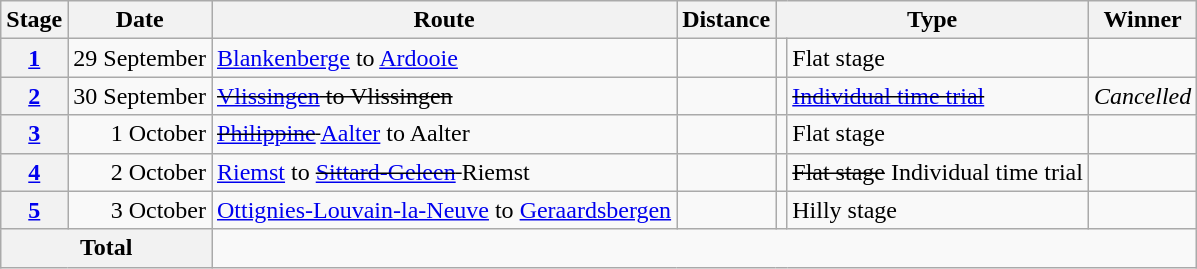<table class="wikitable">
<tr>
<th scope="col">Stage</th>
<th scope="col">Date</th>
<th scope="col">Route</th>
<th scope="col">Distance</th>
<th scope="col" colspan="2">Type</th>
<th scope="col">Winner</th>
</tr>
<tr>
<th scope="row"><a href='#'>1</a></th>
<td align=right>29 September</td>
<td><a href='#'>Blankenberge</a>  to <a href='#'>Ardooie</a> </td>
<td style="text-align:center;"></td>
<td style="text-align:center;"></td>
<td>Flat stage</td>
<td></td>
</tr>
<tr>
<th scope="row"><a href='#'>2</a></th>
<td align=right>30 September</td>
<td><s> <a href='#'>Vlissingen</a>  to Vlissingen </s></td>
<td style="text-align:center;"><s></s></td>
<td></td>
<td><s> <a href='#'>Individual time trial</a></s></td>
<td><em>Cancelled</em></td>
</tr>
<tr>
<th scope="row"><a href='#'>3</a></th>
<td align=right>1 October</td>
<td><s><a href='#'>Philippine</a> </s> <a href='#'>Aalter</a>  to Aalter </td>
<td style="text-align:center;"><s></s> </td>
<td style="text-align:center;"></td>
<td>Flat stage</td>
<td></td>
</tr>
<tr>
<th scope="row"><a href='#'>4</a></th>
<td align=right>2 October</td>
<td><a href='#'>Riemst</a>  to <s><a href='#'>Sittard-Geleen</a> </s> Riemst </td>
<td style="text-align:center;"><s></s> </td>
<td style="text-align:center;"></td>
<td><s>Flat stage</s> Individual time trial</td>
<td></td>
</tr>
<tr>
<th scope="row"><a href='#'>5</a></th>
<td align=right>3 October</td>
<td><a href='#'>Ottignies-Louvain-la-Neuve</a>  to <a href='#'>Geraardsbergen</a> </td>
<td style="text-align:center;"></td>
<td></td>
<td>Hilly stage</td>
<td></td>
</tr>
<tr>
<th colspan="2">Total</th>
<td colspan="5" style="text-align:center;"><s></s> </td>
</tr>
</table>
